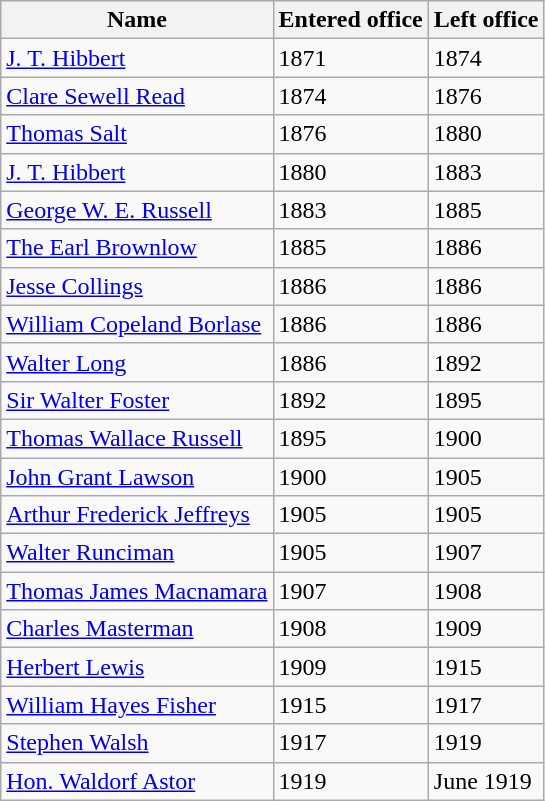<table class="wikitable" style="text-align:left">
<tr>
<th>Name</th>
<th>Entered office</th>
<th>Left office</th>
</tr>
<tr>
<td><a href='#'>J. T. Hibbert</a></td>
<td>1871</td>
<td>1874</td>
</tr>
<tr>
<td><a href='#'>Clare Sewell Read</a></td>
<td>1874</td>
<td>1876</td>
</tr>
<tr>
<td><a href='#'>Thomas Salt</a></td>
<td>1876</td>
<td>1880</td>
</tr>
<tr>
<td><a href='#'>J. T. Hibbert</a></td>
<td>1880</td>
<td>1883</td>
</tr>
<tr>
<td><a href='#'>George W. E. Russell</a></td>
<td>1883</td>
<td>1885</td>
</tr>
<tr>
<td><a href='#'>The Earl Brownlow</a></td>
<td>1885</td>
<td>1886</td>
</tr>
<tr>
<td><a href='#'>Jesse Collings</a></td>
<td>1886</td>
<td>1886</td>
</tr>
<tr>
<td><a href='#'>William Copeland Borlase</a></td>
<td>1886</td>
<td>1886</td>
</tr>
<tr>
<td><a href='#'>Walter Long</a></td>
<td>1886</td>
<td>1892</td>
</tr>
<tr>
<td><a href='#'>Sir Walter Foster</a></td>
<td>1892</td>
<td>1895</td>
</tr>
<tr>
<td><a href='#'>Thomas Wallace Russell</a></td>
<td>1895</td>
<td>1900</td>
</tr>
<tr>
<td><a href='#'>John Grant Lawson</a></td>
<td>1900</td>
<td>1905</td>
</tr>
<tr>
<td><a href='#'>Arthur Frederick Jeffreys</a></td>
<td>1905</td>
<td>1905</td>
</tr>
<tr>
<td><a href='#'>Walter Runciman</a></td>
<td>1905</td>
<td>1907</td>
</tr>
<tr>
<td><a href='#'>Thomas James Macnamara</a></td>
<td>1907</td>
<td>1908</td>
</tr>
<tr>
<td><a href='#'>Charles Masterman</a></td>
<td>1908</td>
<td>1909</td>
</tr>
<tr>
<td><a href='#'>Herbert Lewis</a></td>
<td>1909</td>
<td>1915</td>
</tr>
<tr>
<td><a href='#'>William Hayes Fisher</a></td>
<td>1915</td>
<td>1917</td>
</tr>
<tr>
<td><a href='#'>Stephen Walsh</a></td>
<td>1917</td>
<td>1919</td>
</tr>
<tr>
<td><a href='#'>Hon. Waldorf Astor</a></td>
<td>1919</td>
<td>June 1919</td>
</tr>
</table>
